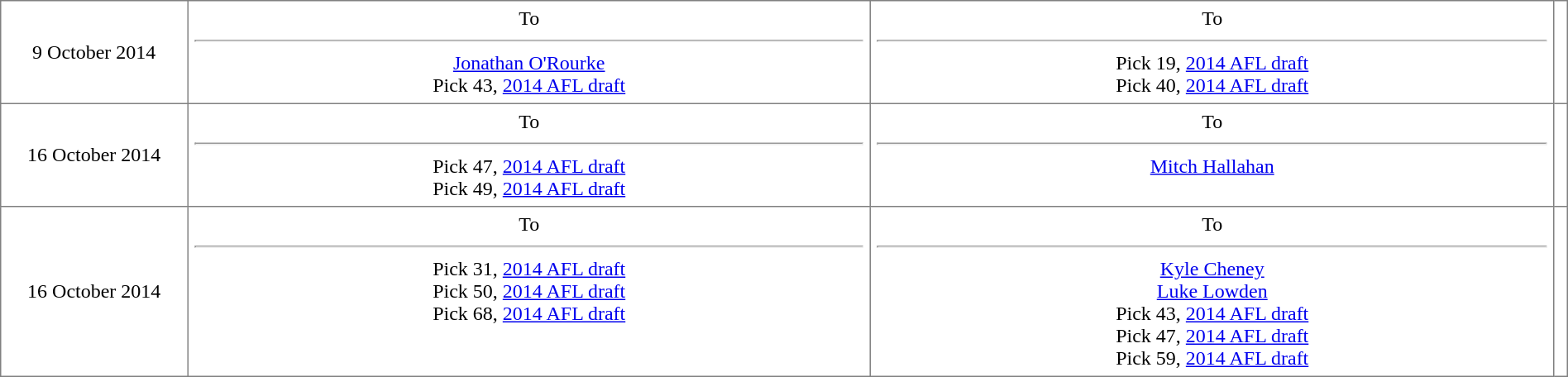<table border="1" cellpadding="5" style="border-collapse:collapse; text-align: center; width: 100%">
<tr>
<td style="width:12%">9 October 2014</td>
<td style="width:44%; vertical-align:top;">To <strong></strong><hr><a href='#'>Jonathan O'Rourke</a><br>Pick 43, <a href='#'>2014 AFL draft</a></td>
<td style="width:44%; vertical-align:top;">To <strong></strong><hr>Pick 19, <a href='#'>2014 AFL draft</a><br>Pick 40, <a href='#'>2014 AFL draft</a></td>
<td></td>
</tr>
<tr>
<td style="width:12%">16 October 2014</td>
<td style="width:44%; vertical-align:top;">To <strong></strong><hr>Pick 47, <a href='#'>2014 AFL draft</a><br>Pick 49, <a href='#'>2014 AFL draft</a></td>
<td style="width:44%; vertical-align:top;">To <strong></strong><hr><a href='#'>Mitch Hallahan</a></td>
<td></td>
</tr>
<tr>
<td style="width:12%">16 October 2014</td>
<td style="width:44%; vertical-align:top;">To <strong></strong><hr>Pick 31, <a href='#'>2014 AFL draft</a><br>Pick 50, <a href='#'>2014 AFL draft</a><br>Pick 68, <a href='#'>2014 AFL draft</a></td>
<td style="width:44%; vertical-align:top;">To <strong></strong><hr><a href='#'>Kyle Cheney</a><br><a href='#'>Luke Lowden</a><br>Pick 43, <a href='#'>2014 AFL draft</a><br>Pick 47, <a href='#'>2014 AFL draft</a><br>Pick 59, <a href='#'>2014 AFL draft</a></td>
<td></td>
</tr>
</table>
